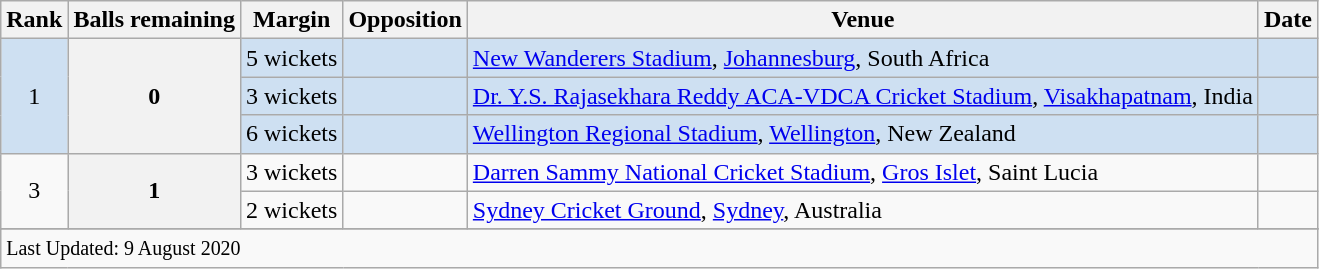<table class="wikitable plainrowheaders sortable">
<tr>
<th scope=col>Rank</th>
<th scope=col>Balls remaining</th>
<th scope=col>Margin</th>
<th scope=col>Opposition</th>
<th scope=col>Venue</th>
<th scope=col>Date</th>
</tr>
<tr bgcolor=#cee0f2>
<td rowspan="3" align="center">1</td>
<th rowspan="3" scope="row" style="text-align:center">0</th>
<td scope=row style=text-align:center;>5 wickets</td>
<td></td>
<td><a href='#'>New Wanderers Stadium</a>, <a href='#'>Johannesburg</a>, South Africa</td>
<td></td>
</tr>
<tr bgcolor=#cee0f2>
<td scope="row" style="text-align:center;">3 wickets</td>
<td></td>
<td><a href='#'>Dr. Y.S. Rajasekhara Reddy ACA-VDCA Cricket Stadium</a>, <a href='#'>Visakhapatnam</a>, India</td>
<td></td>
</tr>
<tr bgcolor=#cee0f2>
<td scope="row" style="text-align:center;">6 wickets</td>
<td></td>
<td><a href='#'>Wellington Regional Stadium</a>, <a href='#'>Wellington</a>, New Zealand</td>
<td></td>
</tr>
<tr>
<td rowspan="2" align="center">3</td>
<th rowspan="2" scope="row" style="text-align:center">1</th>
<td>3 wickets</td>
<td></td>
<td><a href='#'>Darren Sammy National Cricket Stadium</a>, <a href='#'>Gros Islet</a>, Saint Lucia</td>
<td> </td>
</tr>
<tr>
<td scope=row style=text-align:center;>2 wickets</td>
<td></td>
<td><a href='#'>Sydney Cricket Ground</a>, <a href='#'>Sydney</a>, Australia</td>
<td></td>
</tr>
<tr>
</tr>
<tr class=sortbottom>
<td colspan=6><small>Last Updated: 9 August 2020</small></td>
</tr>
</table>
